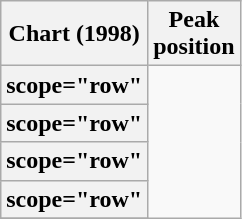<table class="wikitable sortable plainrowheaders">
<tr>
<th scope="col">Chart (1998)</th>
<th scope="col">Peak<br>position</th>
</tr>
<tr>
<th>scope="row" </th>
</tr>
<tr>
<th>scope="row" </th>
</tr>
<tr>
<th>scope="row" </th>
</tr>
<tr>
<th>scope="row" </th>
</tr>
<tr>
</tr>
</table>
